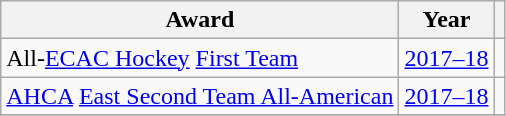<table class="wikitable">
<tr>
<th>Award</th>
<th>Year</th>
<th></th>
</tr>
<tr>
<td>All-<a href='#'>ECAC Hockey</a> <a href='#'>First Team</a></td>
<td><a href='#'>2017–18</a></td>
<td></td>
</tr>
<tr>
<td><a href='#'>AHCA</a> <a href='#'>East Second Team All-American</a></td>
<td><a href='#'>2017–18</a></td>
<td></td>
</tr>
<tr>
</tr>
</table>
